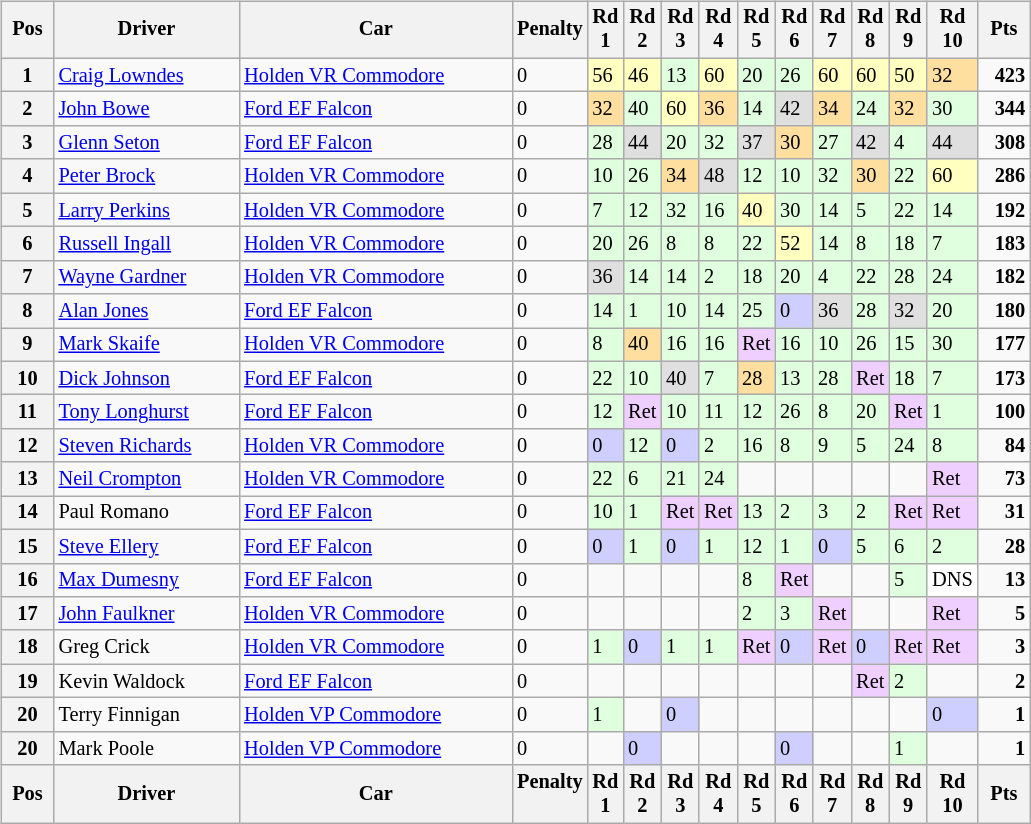<table>
<tr>
<td><br><table class="wikitable" style="font-size: 85%">
<tr>
<th valign="middle">Pos</th>
<th valign="middle">Driver</th>
<th valign="middle">Car</th>
<th width="2%">Penalty</th>
<th width="2%">Rd 1</th>
<th width="2%">Rd 2</th>
<th width="2%">Rd 3</th>
<th width="2%">Rd 4</th>
<th width="2%">Rd 5</th>
<th width="2%">Rd 6</th>
<th width="2%">Rd 7</th>
<th width="2%">Rd 8</th>
<th width="2%">Rd 9</th>
<th width="2%">Rd 10</th>
<th valign="middle">Pts</th>
</tr>
<tr>
<th>1</th>
<td><a href='#'>Craig Lowndes</a></td>
<td><a href='#'>Holden VR Commodore</a></td>
<td>0</td>
<td style="background:#ffffbf;">56</td>
<td style="background:#ffffbf;">46</td>
<td style="background:#dfffdf;">13</td>
<td style="background:#ffffbf;">60</td>
<td style="background:#dfffdf;">20</td>
<td style="background:#dfffdf;">26</td>
<td style="background:#ffffbf;">60</td>
<td style="background:#ffffbf;">60</td>
<td style="background:#ffffbf;">50</td>
<td style="background:#ffdf9f;">32</td>
<td align="right"><strong>423</strong></td>
</tr>
<tr>
<th>2</th>
<td><a href='#'>John Bowe</a></td>
<td><a href='#'>Ford EF Falcon</a></td>
<td>0</td>
<td style="background:#ffdf9f;">32</td>
<td style="background:#dfffdf;">40</td>
<td style="background:#ffffbf;">60</td>
<td style="background:#ffdf9f;">36</td>
<td style="background:#dfffdf;">14</td>
<td style="background:#dfdfdf;">42</td>
<td style="background:#ffdf9f;">34</td>
<td style="background:#dfffdf;">24</td>
<td style="background:#ffdf9f;">32</td>
<td style="background:#dfffdf;">30</td>
<td align="right"><strong>344</strong></td>
</tr>
<tr>
<th>3</th>
<td><a href='#'>Glenn Seton</a></td>
<td><a href='#'>Ford EF Falcon</a></td>
<td>0</td>
<td style="background:#dfffdf;">28</td>
<td style="background:#dfdfdf;">44</td>
<td style="background:#dfffdf;">20</td>
<td style="background:#dfffdf;">32</td>
<td style="background:#dfdfdf;">37</td>
<td style="background:#ffdf9f;">30</td>
<td style="background:#dfffdf;">27</td>
<td style="background:#dfdfdf;">42</td>
<td style="background:#dfffdf;">4</td>
<td style="background:#dfdfdf;">44</td>
<td align="right"><strong>308</strong></td>
</tr>
<tr>
<th>4</th>
<td><a href='#'>Peter Brock</a></td>
<td><a href='#'>Holden VR Commodore</a></td>
<td>0</td>
<td style="background:#dfffdf;">10</td>
<td style="background:#dfffdf;">26</td>
<td style="background:#ffdf9f;">34</td>
<td style="background:#dfdfdf;">48</td>
<td style="background:#dfffdf;">12</td>
<td style="background:#dfffdf;">10</td>
<td style="background:#dfffdf;">32</td>
<td style="background:#ffdf9f;">30</td>
<td style="background:#dfffdf;">22</td>
<td style="background:#ffffbf;">60</td>
<td align="right"><strong>286</strong></td>
</tr>
<tr>
<th>5</th>
<td><a href='#'>Larry Perkins</a></td>
<td><a href='#'>Holden VR Commodore</a></td>
<td>0</td>
<td style="background:#dfffdf;">7</td>
<td style="background:#dfffdf;">12</td>
<td style="background:#dfffdf;">32</td>
<td style="background:#dfffdf;">16</td>
<td style="background:#ffffbf;">40</td>
<td style="background:#dfffdf;">30</td>
<td style="background:#dfffdf;">14</td>
<td style="background:#dfffdf;">5</td>
<td style="background:#dfffdf;">22</td>
<td style="background:#dfffdf;">14</td>
<td align="right"><strong>192</strong></td>
</tr>
<tr>
<th>6</th>
<td><a href='#'>Russell Ingall</a></td>
<td><a href='#'>Holden VR Commodore</a></td>
<td>0</td>
<td style="background:#dfffdf;">20</td>
<td style="background:#dfffdf;">26</td>
<td style="background:#dfffdf;">8</td>
<td style="background:#dfffdf;">8</td>
<td style="background:#dfffdf;">22</td>
<td style="background:#ffffbf;">52</td>
<td style="background:#dfffdf;">14</td>
<td style="background:#dfffdf;">8</td>
<td style="background:#dfffdf;">18</td>
<td style="background:#dfffdf;">7</td>
<td align="right"><strong>183</strong></td>
</tr>
<tr>
<th>7</th>
<td><a href='#'>Wayne Gardner</a></td>
<td><a href='#'>Holden VR Commodore</a></td>
<td>0</td>
<td style="background:#dfdfdf;">36</td>
<td style="background:#dfffdf;">14</td>
<td style="background:#dfffdf;">14</td>
<td style="background:#dfffdf;">2</td>
<td style="background:#dfffdf;">18</td>
<td style="background:#dfffdf;">20</td>
<td style="background:#dfffdf;">4</td>
<td style="background:#dfffdf;">22</td>
<td style="background:#dfffdf;">28</td>
<td style="background:#dfffdf;">24</td>
<td align="right"><strong>182</strong></td>
</tr>
<tr>
<th>8</th>
<td><a href='#'>Alan Jones</a></td>
<td><a href='#'>Ford EF Falcon</a></td>
<td>0</td>
<td style="background:#dfffdf;">14</td>
<td style="background:#dfffdf;">1</td>
<td style="background:#dfffdf;">10</td>
<td style="background:#dfffdf;">14</td>
<td style="background:#dfffdf;">25</td>
<td style="background:#cfcfff;">0</td>
<td style="background:#dfdfdf;">36</td>
<td style="background:#dfffdf;">28</td>
<td style="background:#dfdfdf;">32</td>
<td style="background:#dfffdf;">20</td>
<td align="right"><strong>180</strong></td>
</tr>
<tr>
<th>9</th>
<td><a href='#'>Mark Skaife</a></td>
<td><a href='#'>Holden VR Commodore</a></td>
<td>0</td>
<td style="background:#dfffdf;">8</td>
<td style="background:#ffdf9f;">40</td>
<td style="background:#dfffdf;">16</td>
<td style="background:#dfffdf;">16</td>
<td style="background:#efcfff;">Ret</td>
<td style="background:#dfffdf;">16</td>
<td style="background:#dfffdf;">10</td>
<td style="background:#dfffdf;">26</td>
<td style="background:#dfffdf;">15</td>
<td style="background:#dfffdf;">30</td>
<td align="right"><strong>177</strong></td>
</tr>
<tr>
<th>10</th>
<td><a href='#'>Dick Johnson</a></td>
<td><a href='#'>Ford EF Falcon</a></td>
<td>0</td>
<td style="background:#dfffdf;">22</td>
<td style="background:#dfffdf;">10</td>
<td style="background:#dfdfdf;">40</td>
<td style="background:#dfffdf;">7</td>
<td style="background:#ffdf9f;">28</td>
<td style="background:#dfffdf;">13</td>
<td style="background:#dfffdf;">28</td>
<td style="background:#efcfff;">Ret</td>
<td style="background:#dfffdf;">18</td>
<td style="background:#dfffdf;">7</td>
<td align="right"><strong>173</strong></td>
</tr>
<tr>
<th>11</th>
<td><a href='#'>Tony Longhurst</a></td>
<td><a href='#'>Ford EF Falcon</a></td>
<td>0</td>
<td style="background:#dfffdf;">12</td>
<td style="background:#efcfff;">Ret</td>
<td style="background:#dfffdf;">10</td>
<td style="background:#dfffdf;">11</td>
<td style="background:#dfffdf;">12</td>
<td style="background:#dfffdf;">26</td>
<td style="background:#dfffdf;">8</td>
<td style="background:#dfffdf;">20</td>
<td style="background:#efcfff;">Ret</td>
<td style="background:#dfffdf;">1</td>
<td align="right"><strong>100</strong></td>
</tr>
<tr>
<th>12</th>
<td><a href='#'>Steven Richards</a></td>
<td><a href='#'>Holden VR Commodore</a></td>
<td>0</td>
<td style="background:#cfcfff;">0</td>
<td style="background:#dfffdf;">12</td>
<td style="background:#cfcfff;">0</td>
<td style="background:#dfffdf;">2</td>
<td style="background:#dfffdf;">16</td>
<td style="background:#dfffdf;">8</td>
<td style="background:#dfffdf;">9</td>
<td style="background:#dfffdf;">5</td>
<td style="background:#dfffdf;">24</td>
<td style="background:#dfffdf;">8</td>
<td align="right"><strong>84</strong></td>
</tr>
<tr>
<th>13</th>
<td><a href='#'>Neil Crompton</a></td>
<td><a href='#'>Holden VR Commodore</a></td>
<td>0</td>
<td style="background:#dfffdf;">22</td>
<td style="background:#dfffdf;">6</td>
<td style="background:#dfffdf;">21</td>
<td style="background:#dfffdf;">24</td>
<td></td>
<td></td>
<td></td>
<td></td>
<td></td>
<td style="background:#efcfff;">Ret</td>
<td align="right"><strong>73</strong></td>
</tr>
<tr>
<th>14</th>
<td>Paul Romano</td>
<td><a href='#'>Ford EF Falcon</a></td>
<td>0</td>
<td style="background:#dfffdf;">10</td>
<td style="background:#dfffdf;">1</td>
<td style="background:#efcfff;">Ret</td>
<td style="background:#efcfff;">Ret</td>
<td style="background:#dfffdf;">13</td>
<td style="background:#dfffdf;">2</td>
<td style="background:#dfffdf;">3</td>
<td style="background:#dfffdf;">2</td>
<td style="background:#efcfff;">Ret</td>
<td style="background:#efcfff;">Ret</td>
<td align="right"><strong>31</strong></td>
</tr>
<tr>
<th>15</th>
<td><a href='#'>Steve Ellery</a></td>
<td><a href='#'>Ford EF Falcon</a></td>
<td>0</td>
<td style="background:#cfcfff;">0</td>
<td style="background:#dfffdf;">1</td>
<td style="background:#cfcfff;">0</td>
<td style="background:#dfffdf;">1</td>
<td style="background:#dfffdf;">12</td>
<td style="background:#dfffdf;">1</td>
<td style="background:#cfcfff;">0</td>
<td style="background:#dfffdf;">5</td>
<td style="background:#dfffdf;">6</td>
<td style="background:#dfffdf;">2</td>
<td align="right"><strong>28</strong></td>
</tr>
<tr>
<th>16</th>
<td><a href='#'>Max Dumesny</a></td>
<td><a href='#'>Ford EF Falcon</a></td>
<td>0</td>
<td></td>
<td></td>
<td></td>
<td></td>
<td style="background:#dfffdf;">8</td>
<td style="background:#efcfff;">Ret</td>
<td></td>
<td></td>
<td style="background:#dfffdf;">5</td>
<td style="background:#ffffff;">DNS</td>
<td align="right"><strong>13</strong></td>
</tr>
<tr>
<th>17</th>
<td><a href='#'>John Faulkner</a></td>
<td><a href='#'>Holden VR Commodore</a></td>
<td>0</td>
<td></td>
<td></td>
<td></td>
<td></td>
<td style="background:#dfffdf;">2</td>
<td style="background:#dfffdf;">3</td>
<td style="background:#efcfff;">Ret</td>
<td></td>
<td></td>
<td style="background:#efcfff;">Ret</td>
<td align="right"><strong>5</strong></td>
</tr>
<tr>
<th>18</th>
<td>Greg Crick</td>
<td><a href='#'>Holden VR Commodore</a></td>
<td>0</td>
<td style="background:#dfffdf;">1</td>
<td style="background:#cfcfff;">0</td>
<td style="background:#dfffdf;">1</td>
<td style="background:#dfffdf;">1</td>
<td style="background:#efcfff;">Ret</td>
<td style="background:#cfcfff;">0</td>
<td style="background:#efcfff;">Ret</td>
<td style="background:#cfcfff;">0</td>
<td style="background:#efcfff;">Ret</td>
<td style="background:#efcfff;">Ret</td>
<td align="right"><strong>3</strong></td>
</tr>
<tr>
<th>19</th>
<td>Kevin Waldock</td>
<td><a href='#'>Ford EF Falcon</a></td>
<td>0</td>
<td></td>
<td></td>
<td></td>
<td></td>
<td></td>
<td></td>
<td></td>
<td style="background:#efcfff;">Ret</td>
<td style="background:#dfffdf;">2</td>
<td></td>
<td align="right"><strong>2</strong></td>
</tr>
<tr>
<th>20</th>
<td>Terry Finnigan</td>
<td><a href='#'>Holden VP Commodore</a></td>
<td>0</td>
<td style="background:#dfffdf;">1</td>
<td></td>
<td style="background:#cfcfff;">0</td>
<td></td>
<td></td>
<td></td>
<td></td>
<td></td>
<td></td>
<td style="background:#cfcfff;">0</td>
<td align="right"><strong>1</strong></td>
</tr>
<tr>
<th>20</th>
<td>Mark Poole</td>
<td><a href='#'>Holden VP Commodore</a></td>
<td>0</td>
<td></td>
<td style="background:#cfcfff;">0</td>
<td></td>
<td></td>
<td></td>
<td style="background:#cfcfff;">0</td>
<td></td>
<td></td>
<td style="background:#dfffdf;">1</td>
<td></td>
<td align="right"><strong>1</strong></td>
</tr>
<tr style="background: #f9f9f9" valign="top">
<th valign="middle">Pos</th>
<th valign="middle">Driver</th>
<th valign="middle">Car</th>
<th width="2%">Penalty</th>
<th width="2%">Rd 1</th>
<th width="2%">Rd 2</th>
<th width="2%">Rd 3</th>
<th width="2%">Rd 4</th>
<th width="2%">Rd 5</th>
<th width="2%">Rd 6</th>
<th width="2%">Rd 7</th>
<th width="2%">Rd 8</th>
<th width="2%">Rd 9</th>
<th width="2%">Rd 10</th>
<th valign="middle">Pts</th>
</tr>
</table>
</td>
<td valign="top"><br></td>
</tr>
</table>
